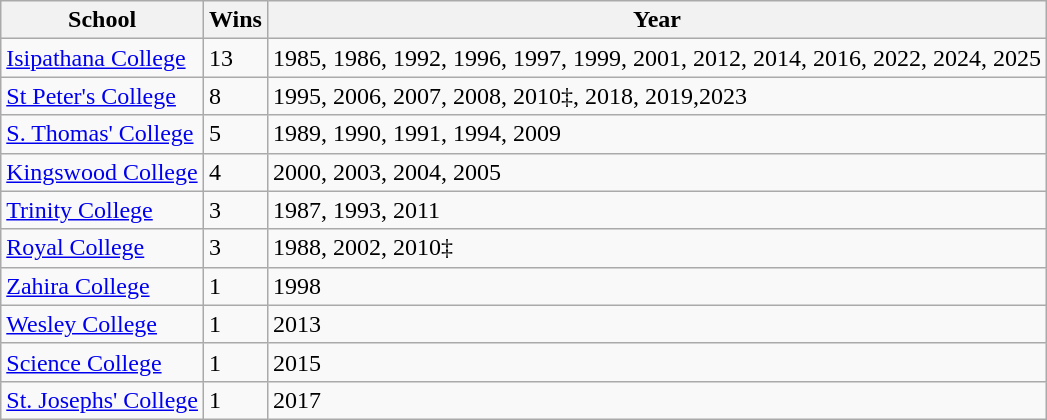<table class="wikitable">
<tr>
<th>School</th>
<th>Wins</th>
<th>Year</th>
</tr>
<tr>
<td><a href='#'>Isipathana College</a></td>
<td>13</td>
<td>1985, 1986, 1992, 1996, 1997, 1999, 2001, 2012, 2014, 2016, 2022, 2024, 2025</td>
</tr>
<tr>
<td><a href='#'>St Peter's College</a></td>
<td>8</td>
<td>1995, 2006, 2007, 2008, 2010‡, 2018, 2019,2023</td>
</tr>
<tr>
<td><a href='#'>S. Thomas' College</a></td>
<td>5</td>
<td>1989, 1990, 1991, 1994, 2009</td>
</tr>
<tr>
<td><a href='#'>Kingswood College</a></td>
<td>4</td>
<td>2000, 2003, 2004, 2005</td>
</tr>
<tr>
<td><a href='#'>Trinity College</a></td>
<td>3</td>
<td>1987, 1993, 2011</td>
</tr>
<tr>
<td><a href='#'>Royal College</a></td>
<td>3</td>
<td>1988, 2002, 2010‡</td>
</tr>
<tr>
<td><a href='#'>Zahira College</a></td>
<td>1</td>
<td>1998</td>
</tr>
<tr>
<td><a href='#'>Wesley College</a></td>
<td>1</td>
<td>2013</td>
</tr>
<tr>
<td><a href='#'>Science College</a></td>
<td>1</td>
<td>2015</td>
</tr>
<tr>
<td><a href='#'>St. Josephs' College</a></td>
<td>1</td>
<td>2017</td>
</tr>
</table>
